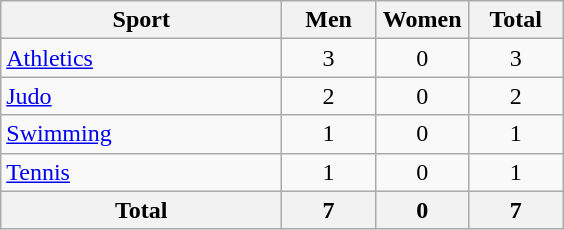<table class="wikitable sortable" style="text-align:center;">
<tr>
<th width=180>Sport</th>
<th width=55>Men</th>
<th width=55>Women</th>
<th width=55>Total</th>
</tr>
<tr>
<td align=left><a href='#'>Athletics</a></td>
<td>3</td>
<td>0</td>
<td>3</td>
</tr>
<tr>
<td align=left><a href='#'>Judo</a></td>
<td>2</td>
<td>0</td>
<td>2</td>
</tr>
<tr>
<td align=left><a href='#'>Swimming</a></td>
<td>1</td>
<td>0</td>
<td>1</td>
</tr>
<tr>
<td align=left><a href='#'>Tennis</a></td>
<td>1</td>
<td>0</td>
<td>1</td>
</tr>
<tr>
<th>Total</th>
<th>7</th>
<th>0</th>
<th>7</th>
</tr>
</table>
